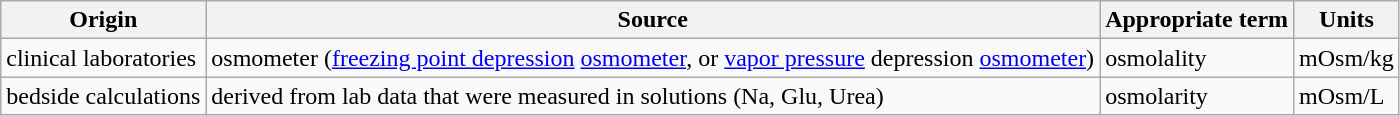<table class="wikitable">
<tr>
<th>Origin</th>
<th>Source</th>
<th>Appropriate term</th>
<th>Units</th>
</tr>
<tr>
<td>clinical laboratories</td>
<td>osmometer (<a href='#'>freezing point depression</a> <a href='#'>osmometer</a>, or <a href='#'>vapor pressure</a> depression <a href='#'>osmometer</a>)</td>
<td>osmolality</td>
<td>mOsm/kg</td>
</tr>
<tr>
<td>bedside calculations</td>
<td>derived from lab data that were measured in solutions (Na, Glu, Urea)</td>
<td>osmolarity</td>
<td>mOsm/L</td>
</tr>
</table>
